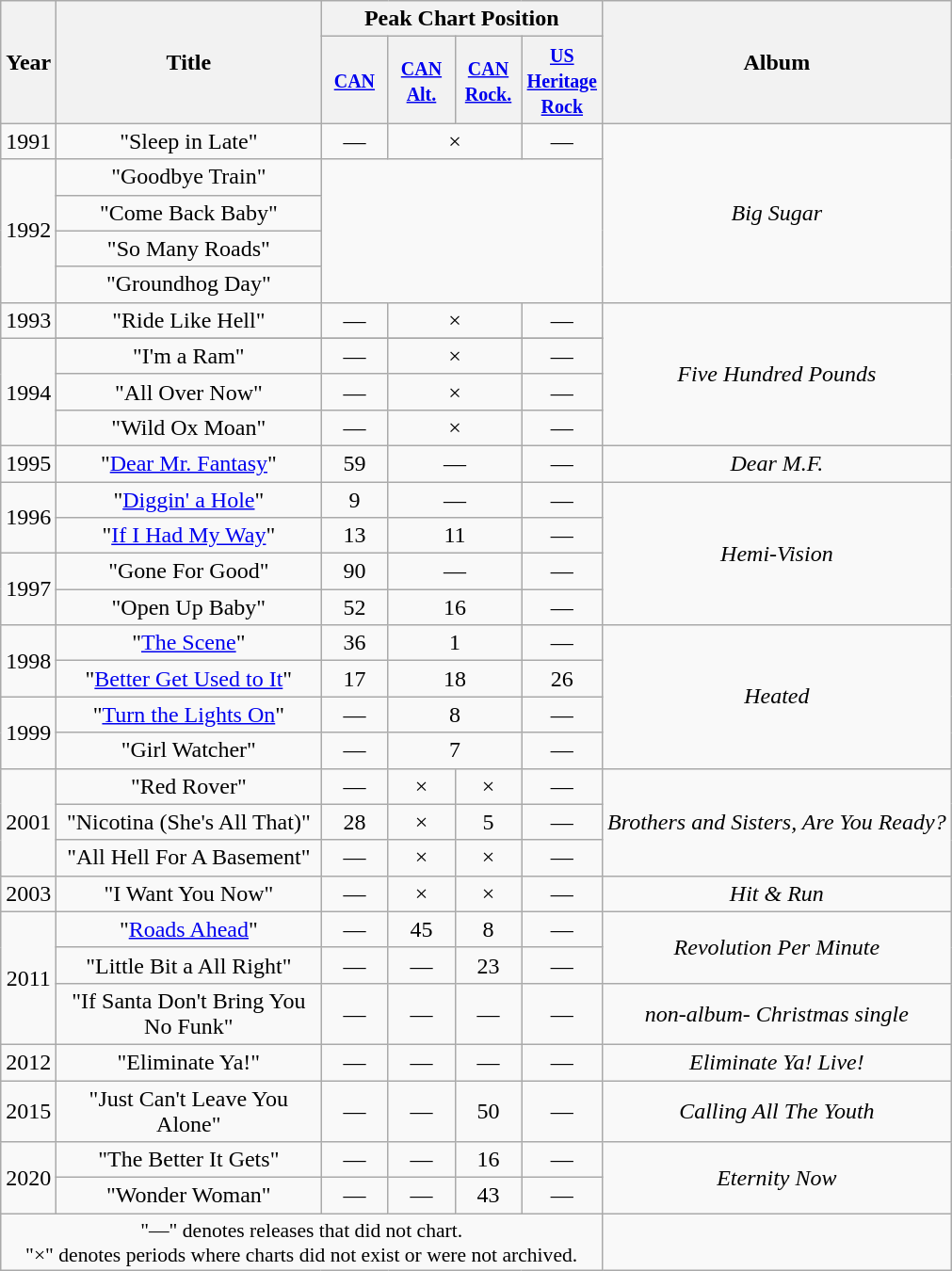<table class="wikitable" style="text-align:center;">
<tr>
<th rowspan="2">Year</th>
<th rowspan="2" style="width:180px;">Title</th>
<th colspan="4">Peak Chart Position</th>
<th rowspan="2">Album</th>
</tr>
<tr>
<th style="width:40px;"><small><a href='#'>CAN</a></small><br></th>
<th style="width:40px;"><small><a href='#'>CAN <br>Alt.</a></small><br></th>
<th style="width:40px;"><small><a href='#'>CAN <br>Rock.</a></small><br></th>
<th style="width:40px;"><small><a href='#'>US Heritage Rock</a></small><br></th>
</tr>
<tr>
<td>1991</td>
<td>"Sleep in Late"</td>
<td>—</td>
<td colspan="2">×</td>
<td>—</td>
<td rowspan=5><em>Big Sugar</em></td>
</tr>
<tr>
<td rowspan=4>1992</td>
<td>"Goodbye Train"</td>
</tr>
<tr>
<td>"Come Back Baby"</td>
</tr>
<tr>
<td>"So Many Roads"</td>
</tr>
<tr>
<td>"Groundhog Day"</td>
</tr>
<tr>
<td>1993</td>
<td>"Ride Like Hell"</td>
<td>—</td>
<td colspan="2">×</td>
<td>—</td>
<td rowspan=5><em>Five Hundred Pounds</em></td>
</tr>
<tr>
<td rowspan=4>1994</td>
</tr>
<tr>
<td>"I'm a Ram"</td>
<td>—</td>
<td colspan="2">×</td>
<td>—</td>
</tr>
<tr>
<td>"All Over Now"</td>
<td>—</td>
<td colspan="2">×</td>
<td>—</td>
</tr>
<tr>
<td>"Wild Ox Moan"</td>
<td>—</td>
<td colspan="2">×</td>
<td>—</td>
</tr>
<tr>
<td>1995</td>
<td>"<a href='#'>Dear Mr. Fantasy</a>"</td>
<td>59</td>
<td colspan="2">—</td>
<td>—</td>
<td><em>Dear M.F.</em></td>
</tr>
<tr>
<td rowspan=2>1996</td>
<td>"<a href='#'>Diggin' a Hole</a>"</td>
<td>9</td>
<td colspan="2">—</td>
<td>—</td>
<td rowspan=4><em>Hemi-Vision</em></td>
</tr>
<tr>
<td>"<a href='#'>If I Had My Way</a>"</td>
<td>13</td>
<td colspan="2">11</td>
<td>—</td>
</tr>
<tr>
<td rowspan=2>1997</td>
<td>"Gone For Good"</td>
<td>90</td>
<td colspan="2">—</td>
<td>—</td>
</tr>
<tr>
<td>"Open Up Baby"</td>
<td>52</td>
<td colspan="2">16</td>
<td>—</td>
</tr>
<tr>
<td rowspan=2>1998</td>
<td>"<a href='#'>The Scene</a>"</td>
<td>36</td>
<td colspan="2">1</td>
<td>—</td>
<td rowspan=4><em>Heated</em></td>
</tr>
<tr>
<td>"<a href='#'>Better Get Used to It</a>"</td>
<td>17</td>
<td colspan="2">18</td>
<td>26</td>
</tr>
<tr>
<td rowspan=2>1999</td>
<td>"<a href='#'>Turn the Lights On</a>"</td>
<td>—</td>
<td colspan="2">8</td>
<td>—</td>
</tr>
<tr>
<td>"Girl Watcher"</td>
<td>—</td>
<td colspan="2">7</td>
<td>—</td>
</tr>
<tr>
<td rowspan=3>2001</td>
<td>"Red Rover"</td>
<td>—</td>
<td>×</td>
<td>×</td>
<td>—</td>
<td rowspan=3><em>Brothers and Sisters, Are You Ready?</em></td>
</tr>
<tr>
<td>"Nicotina (She's All That)"</td>
<td>28</td>
<td>×</td>
<td>5</td>
<td>—</td>
</tr>
<tr>
<td>"All Hell For A Basement"</td>
<td>—</td>
<td>×</td>
<td>×</td>
<td>—</td>
</tr>
<tr>
<td>2003</td>
<td>"I Want You Now"</td>
<td>—</td>
<td>×</td>
<td>×</td>
<td>—</td>
<td><em>Hit & Run</em></td>
</tr>
<tr>
<td rowspan=3>2011</td>
<td>"<a href='#'>Roads Ahead</a>"</td>
<td>—</td>
<td>45</td>
<td>8</td>
<td>—</td>
<td rowspan=2><em>Revolution Per Minute</em></td>
</tr>
<tr>
<td>"Little Bit a All Right"</td>
<td>—</td>
<td>—</td>
<td>23</td>
<td>—</td>
</tr>
<tr>
<td>"If Santa Don't Bring You No Funk"</td>
<td>—</td>
<td>—</td>
<td>—</td>
<td>—</td>
<td><em>non-album- Christmas single</em></td>
</tr>
<tr>
<td>2012</td>
<td>"Eliminate Ya!"</td>
<td>—</td>
<td>—</td>
<td>—</td>
<td>—</td>
<td><em>Eliminate Ya! Live!</em></td>
</tr>
<tr>
<td>2015</td>
<td>"Just Can't Leave You Alone"</td>
<td>—</td>
<td>—</td>
<td>50</td>
<td>—</td>
<td><em>Calling All The Youth</em></td>
</tr>
<tr>
<td rowspan=2>2020</td>
<td>"The Better It Gets"</td>
<td>—</td>
<td>—</td>
<td>16</td>
<td>—</td>
<td rowspan=2><em>Eternity Now</em></td>
</tr>
<tr>
<td>"Wonder Woman"</td>
<td>—</td>
<td>—</td>
<td>43</td>
<td>—</td>
</tr>
<tr>
<td colspan="6" style="font-size:90%">"—" denotes releases that did not chart.<br>"×" denotes periods where charts did not exist or were not archived.</td>
</tr>
</table>
